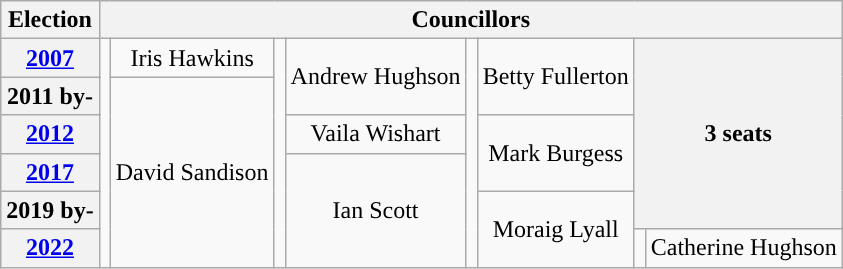<table class="wikitable" style="text-align:center">
<tr>
<th>Election</th>
<th colspan=8>Councillors</th>
</tr>
<tr>
<th><a href='#'>2007</a></th>
<td rowspan=6; style="background-color: "></td>
<td rowspan=1>Iris Hawkins</td>
<td rowspan=6; style="background-color: "></td>
<td rowspan=2>Andrew Hughson</td>
<td rowspan=6; style="background-color: "></td>
<td rowspan=2>Betty Fullerton</td>
<th colspan=2; rowspan=5>3 seats</th>
</tr>
<tr>
<th>2011 by-</th>
<td rowspan=5>David Sandison</td>
</tr>
<tr>
<th><a href='#'>2012</a></th>
<td rowspan=1>Vaila Wishart</td>
<td rowspan=2>Mark Burgess</td>
</tr>
<tr>
<th><a href='#'>2017</a></th>
<td rowspan=3>Ian Scott</td>
</tr>
<tr>
<th>2019 by-</th>
<td rowspan=2>Moraig Lyall</td>
</tr>
<tr>
<th><a href='#'>2022</a></th>
<td rowspan=1; style="background-color: "></td>
<td>Catherine Hughson</td>
</tr>
</table>
